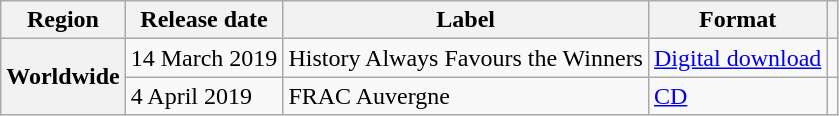<table class="wikitable plainrowheaders">
<tr>
<th scope="col">Region</th>
<th scope="col">Release date</th>
<th scope="col">Label</th>
<th scope="col">Format</th>
<th scope="col"></th>
</tr>
<tr>
<th rowspan="2" scope="row">Worldwide</th>
<td>14 March 2019</td>
<td>History Always Favours the Winners</td>
<td><a href='#'>Digital download</a></td>
<td></td>
</tr>
<tr>
<td>4 April 2019</td>
<td>FRAC Auvergne</td>
<td><a href='#'>CD</a></td>
<td></td>
</tr>
</table>
